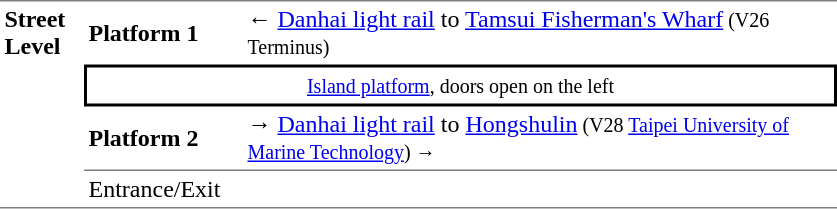<table table border=0 cellspacing=0 cellpadding=3>
<tr>
<td style="border-top:solid 1px gray;border-bottom:solid 1px gray;" width=50 rowspan=10 valign=top><strong>Street Level</strong></td>
</tr>
<tr>
<td style="border-bottom:solid 0px gray;border-top:solid 1px gray;" width=100><strong>Platform 1</strong></td>
<td style="border-bottom:solid 0px gray;border-top:solid 1px gray;" width=390>←  <a href='#'>Danhai light rail</a> to <a href='#'>Tamsui Fisherman's Wharf</a><small> (V26 Terminus)</small></td>
</tr>
<tr>
<td style="border-top:solid 2px black;border-right:solid 2px black;border-left:solid 2px black;border-bottom:solid 2px black;text-align:center;" colspan=2><small><a href='#'>Island platform</a>, doors open on the left</small></td>
</tr>
<tr>
<td style="border-bottom:solid 1px gray;"><strong>Platform 2</strong></td>
<td style="border-bottom:solid 1px gray;"><span>→</span>  <a href='#'>Danhai light rail</a> to <a href='#'>Hongshulin</a><small> (V28 <a href='#'>Taipei University of Marine Technology</a>) →</small></td>
</tr>
<tr>
<td style="border-bottom:solid 1px gray;" width=100 rowspan=2 valign=top>Entrance/Exit</td>
<td style="border-bottom:solid 1px gray;" width=390 rowspan=2 valign=top></td>
</tr>
</table>
